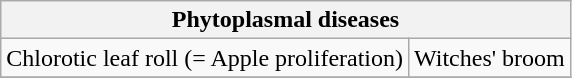<table class="wikitable" style="clear">
<tr>
<th colspan=2><strong>Phytoplasmal diseases</strong><br></th>
</tr>
<tr>
<td>Chlorotic leaf roll (= Apple proliferation)</td>
<td>Witches' broom</td>
</tr>
<tr>
</tr>
</table>
